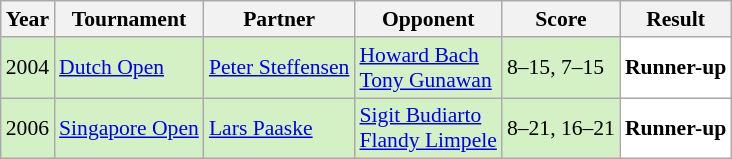<table class="sortable wikitable" style="font-size: 90%;">
<tr>
<th>Year</th>
<th>Tournament</th>
<th>Partner</th>
<th>Opponent</th>
<th>Score</th>
<th>Result</th>
</tr>
<tr style="background:#D4F1C5">
<td align="center">2004</td>
<td align="left"><a href='#'>Dutch Open</a></td>
<td align="left"> <a href='#'>Peter Steffensen</a></td>
<td align="left"> <a href='#'>Howard Bach</a> <br>  <a href='#'>Tony Gunawan</a></td>
<td align="left">8–15, 7–15</td>
<td style="text-align:left; background:white"> <strong>Runner-up</strong></td>
</tr>
<tr style="background:#D4F1C5">
<td align="center">2006</td>
<td align="left"><a href='#'>Singapore Open</a></td>
<td align="left"> <a href='#'>Lars Paaske</a></td>
<td align="left"> <a href='#'>Sigit Budiarto</a> <br>  <a href='#'>Flandy Limpele</a></td>
<td align="left">8–21, 16–21</td>
<td style="text-align:left; background:white"> <strong>Runner-up</strong></td>
</tr>
</table>
